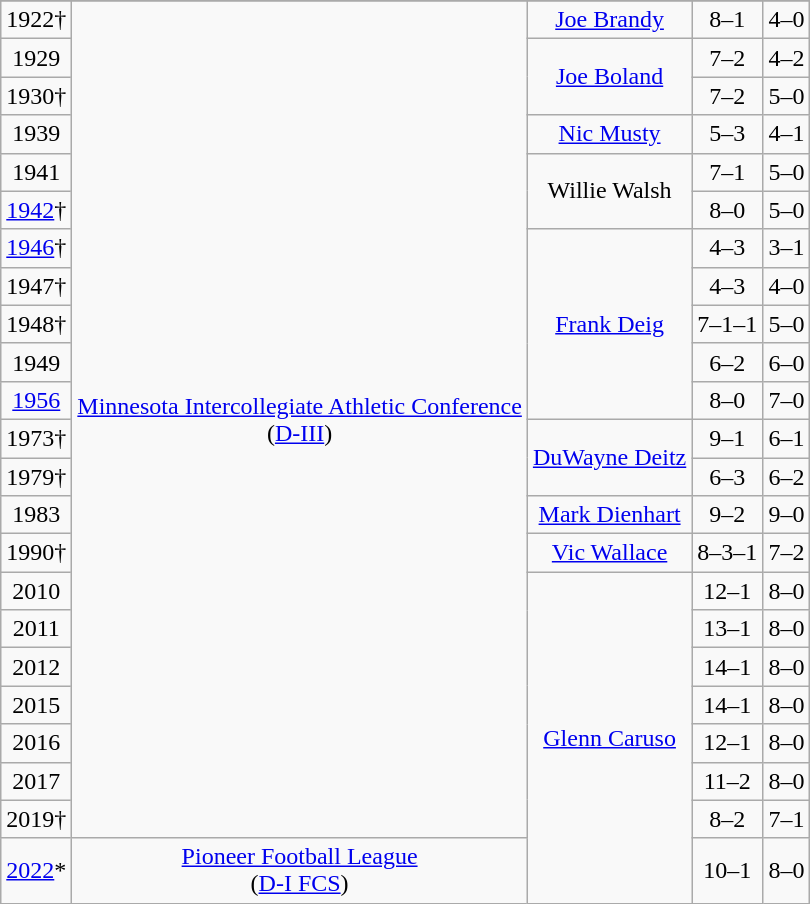<table class="wikitable" style="text-align:center;">
<tr>
</tr>
<tr>
<td>1922†</td>
<td rowspan="22"><a href='#'>Minnesota Intercollegiate Athletic Conference</a><br>(<a href='#'>D-III</a>)</td>
<td><a href='#'>Joe Brandy</a></td>
<td>8–1</td>
<td>4–0</td>
</tr>
<tr>
<td>1929</td>
<td rowspan="2"><a href='#'>Joe Boland</a></td>
<td>7–2</td>
<td>4–2</td>
</tr>
<tr>
<td>1930†</td>
<td>7–2</td>
<td>5–0</td>
</tr>
<tr>
<td>1939</td>
<td><a href='#'>Nic Musty</a></td>
<td>5–3</td>
<td>4–1</td>
</tr>
<tr>
<td>1941</td>
<td rowspan="2">Willie Walsh</td>
<td>7–1</td>
<td>5–0</td>
</tr>
<tr>
<td><a href='#'>1942</a>†</td>
<td>8–0</td>
<td>5–0</td>
</tr>
<tr>
<td><a href='#'>1946</a>†</td>
<td rowspan="5"><a href='#'>Frank Deig</a></td>
<td>4–3</td>
<td>3–1</td>
</tr>
<tr>
<td>1947†</td>
<td>4–3</td>
<td>4–0</td>
</tr>
<tr>
<td>1948†</td>
<td>7–1–1</td>
<td>5–0</td>
</tr>
<tr>
<td>1949</td>
<td>6–2</td>
<td>6–0</td>
</tr>
<tr>
<td><a href='#'>1956</a></td>
<td>8–0</td>
<td>7–0</td>
</tr>
<tr>
<td>1973†</td>
<td rowspan="2"><a href='#'>DuWayne Deitz</a></td>
<td>9–1</td>
<td>6–1</td>
</tr>
<tr>
<td>1979†</td>
<td>6–3</td>
<td>6–2</td>
</tr>
<tr>
<td>1983</td>
<td><a href='#'>Mark Dienhart</a></td>
<td>9–2</td>
<td>9–0</td>
</tr>
<tr>
<td>1990†</td>
<td><a href='#'>Vic Wallace</a></td>
<td>8–3–1</td>
<td>7–2</td>
</tr>
<tr>
<td>2010</td>
<td rowspan="9"><a href='#'>Glenn Caruso</a></td>
<td>12–1</td>
<td>8–0</td>
</tr>
<tr>
<td>2011</td>
<td>13–1</td>
<td>8–0</td>
</tr>
<tr>
<td>2012</td>
<td>14–1</td>
<td>8–0</td>
</tr>
<tr>
<td>2015</td>
<td>14–1</td>
<td>8–0</td>
</tr>
<tr>
<td>2016</td>
<td>12–1</td>
<td>8–0</td>
</tr>
<tr>
<td>2017</td>
<td>11–2</td>
<td>8–0</td>
</tr>
<tr>
<td>2019†</td>
<td>8–2</td>
<td>7–1</td>
</tr>
<tr>
<td><a href='#'>2022</a>*</td>
<td><a href='#'>Pioneer Football League</a><br>(<a href='#'>D-I FCS</a>)</td>
<td>10–1</td>
<td>8–0</td>
</tr>
</table>
